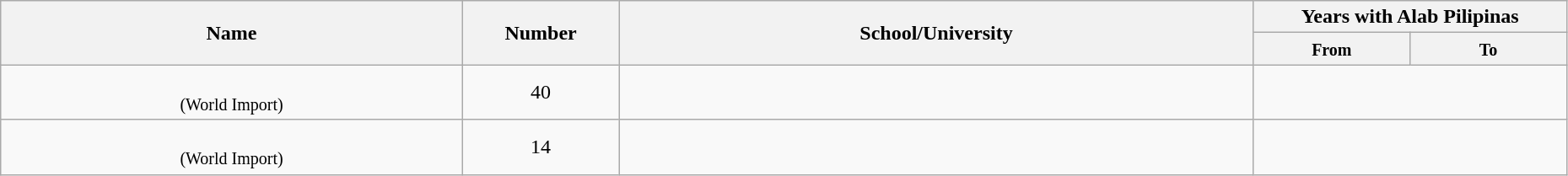<table class="wikitable sortable" style="text-align:center" width="98%">
<tr>
<th style="width:180px;" rowspan="2">Name</th>
<th style="width:10%;" colspan="2" rowspan="2">Number</th>
<th style="width:250px;" rowspan="2">School/University</th>
<th style="width:180px; text-align:center;" colspan="2">Years with Alab Pilipinas</th>
</tr>
<tr>
<th style="width:10%; text-align:center;"><small>From</small></th>
<th style="width:10%; text-align:center;"><small>To</small></th>
</tr>
<tr>
<td><br><small>(World Import)</small></td>
<td colspan="2">40</td>
<td></td>
<td colspan="2"></td>
</tr>
<tr>
<td><br><small>(World Import)</small></td>
<td colspan="2">14</td>
<td></td>
<td colspan="2"></td>
</tr>
</table>
